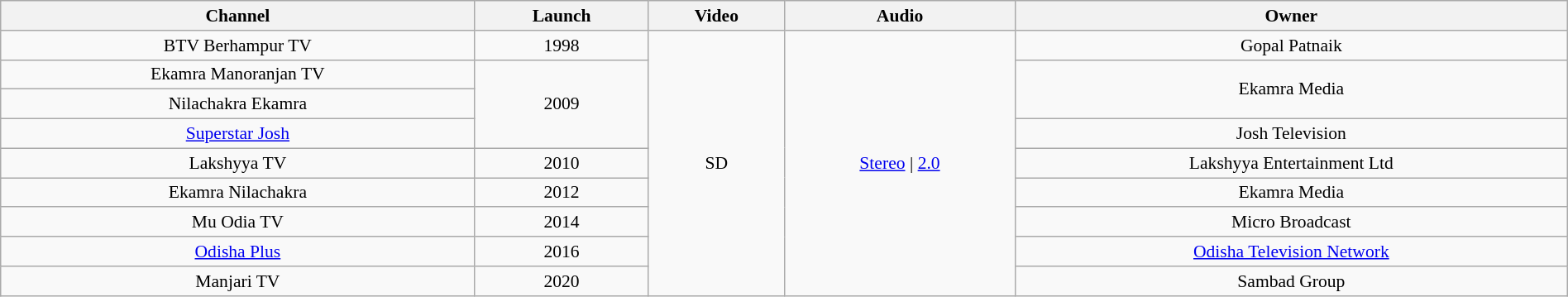<table class="wikitable sortable" style="border-collapse:collapse; font-size: 90%; text-align:center" width="100%">
<tr>
<th>Channel</th>
<th>Launch</th>
<th>Video</th>
<th>Audio</th>
<th>Owner</th>
</tr>
<tr>
<td>BTV Berhampur TV</td>
<td>1998</td>
<td rowspan="9">SD</td>
<td rowspan="9"><a href='#'>Stereo</a> | <a href='#'>2.0</a></td>
<td>Gopal Patnaik</td>
</tr>
<tr>
<td>Ekamra Manoranjan TV</td>
<td rowspan="3">2009</td>
<td rowspan="2">Ekamra Media</td>
</tr>
<tr>
<td>Nilachakra Ekamra</td>
</tr>
<tr>
<td><a href='#'>Superstar Josh</a></td>
<td>Josh Television</td>
</tr>
<tr>
<td>Lakshyya TV</td>
<td>2010</td>
<td>Lakshyya Entertainment Ltd</td>
</tr>
<tr>
<td>Ekamra Nilachakra</td>
<td>2012</td>
<td>Ekamra Media</td>
</tr>
<tr>
<td>Mu Odia TV</td>
<td>2014</td>
<td>Micro Broadcast</td>
</tr>
<tr>
<td><a href='#'>Odisha Plus</a></td>
<td>2016</td>
<td><a href='#'>Odisha Television Network</a></td>
</tr>
<tr>
<td>Manjari TV</td>
<td>2020</td>
<td>Sambad Group</td>
</tr>
</table>
